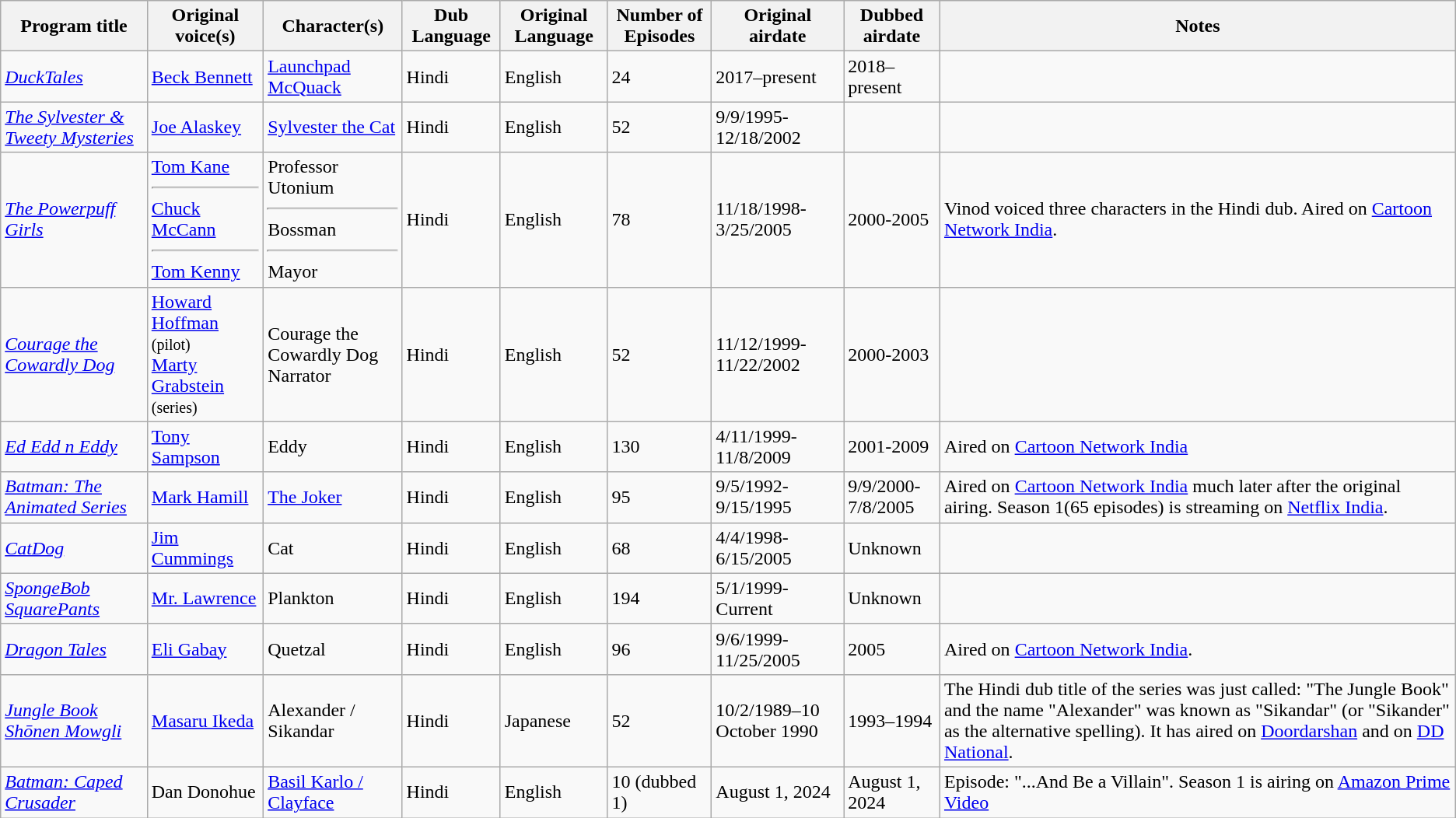<table class="wikitable sortable">
<tr>
<th>Program title</th>
<th>Original voice(s)</th>
<th>Character(s)</th>
<th>Dub Language</th>
<th>Original Language</th>
<th>Number of Episodes</th>
<th>Original airdate</th>
<th>Dubbed airdate</th>
<th>Notes</th>
</tr>
<tr>
<td><a href='#'><em>DuckTales</em></a></td>
<td><a href='#'>Beck Bennett</a></td>
<td><a href='#'>Launchpad McQuack</a></td>
<td>Hindi</td>
<td>English</td>
<td>24</td>
<td>2017–present</td>
<td>2018–present</td>
<td></td>
</tr>
<tr>
<td><em><a href='#'>The Sylvester & Tweety Mysteries</a></em></td>
<td><a href='#'>Joe Alaskey</a></td>
<td><a href='#'>Sylvester the Cat</a></td>
<td>Hindi</td>
<td>English</td>
<td>52</td>
<td>9/9/1995-12/18/2002</td>
<td></td>
<td></td>
</tr>
<tr>
<td><em><a href='#'>The Powerpuff Girls</a></em></td>
<td><a href='#'>Tom Kane</a> <hr> <a href='#'>Chuck McCann</a> <hr> <a href='#'>Tom Kenny</a></td>
<td>Professor Utonium <hr> Bossman <hr> Mayor</td>
<td>Hindi</td>
<td>English</td>
<td>78</td>
<td>11/18/1998-<br>3/25/2005</td>
<td>2000-2005</td>
<td>Vinod voiced three characters in the Hindi dub. Aired on <a href='#'>Cartoon Network India</a>.</td>
</tr>
<tr>
<td><em><a href='#'>Courage the Cowardly Dog</a></em></td>
<td><a href='#'>Howard Hoffman</a> <small>(pilot)</small> <br> <a href='#'>Marty Grabstein</a> <small>(series)</small></td>
<td>Courage the Cowardly Dog <br> Narrator</td>
<td>Hindi</td>
<td>English</td>
<td>52</td>
<td>11/12/1999-11/22/2002</td>
<td>2000-2003</td>
<td></td>
</tr>
<tr>
<td><em><a href='#'>Ed Edd n Eddy</a></em></td>
<td><a href='#'>Tony Sampson</a></td>
<td>Eddy</td>
<td>Hindi</td>
<td>English</td>
<td>130</td>
<td>4/11/1999-11/8/2009</td>
<td>2001-2009</td>
<td>Aired on <a href='#'>Cartoon Network India</a></td>
</tr>
<tr>
<td><em><a href='#'>Batman: The Animated Series</a></em></td>
<td><a href='#'>Mark Hamill</a></td>
<td><a href='#'>The Joker</a></td>
<td>Hindi</td>
<td>English</td>
<td>95</td>
<td>9/5/1992-<br>9/15/1995</td>
<td>9/9/2000-<br>7/8/2005</td>
<td>Aired on <a href='#'>Cartoon Network India</a> much later after the original airing. Season 1(65 episodes) is streaming on <a href='#'>Netflix India</a>.</td>
</tr>
<tr>
<td><em><a href='#'>CatDog</a></em></td>
<td><a href='#'>Jim Cummings</a></td>
<td>Cat</td>
<td>Hindi</td>
<td>English</td>
<td>68</td>
<td>4/4/1998-<br>6/15/2005</td>
<td>Unknown</td>
<td></td>
</tr>
<tr>
<td><em><a href='#'>SpongeBob SquarePants</a></em></td>
<td><a href='#'>Mr. Lawrence</a></td>
<td>Plankton</td>
<td>Hindi</td>
<td>English</td>
<td>194</td>
<td>5/1/1999-Current</td>
<td>Unknown</td>
<td></td>
</tr>
<tr>
<td><em><a href='#'>Dragon Tales</a></em></td>
<td><a href='#'>Eli Gabay</a></td>
<td>Quetzal</td>
<td>Hindi</td>
<td>English</td>
<td>96</td>
<td>9/6/1999-11/25/2005</td>
<td>2005</td>
<td>Aired on <a href='#'>Cartoon Network India</a>.</td>
</tr>
<tr>
<td><em><a href='#'>Jungle Book Shōnen Mowgli</a></em></td>
<td><a href='#'>Masaru Ikeda</a></td>
<td>Alexander / Sikandar</td>
<td>Hindi</td>
<td>Japanese</td>
<td>52</td>
<td>10/2/1989–10 October 1990</td>
<td>1993–1994</td>
<td>The Hindi dub title of the series was just called: "The Jungle Book" and the name "Alexander" was known as "Sikandar" (or "Sikander" as the alternative spelling). It has aired on <a href='#'>Doordarshan</a> and on <a href='#'>DD National</a>.</td>
</tr>
<tr>
<td><em><a href='#'>Batman: Caped Crusader</a></em></td>
<td>Dan Donohue</td>
<td><a href='#'>Basil Karlo / Clayface</a></td>
<td>Hindi</td>
<td>English</td>
<td>10 (dubbed 1)</td>
<td>August 1, 2024</td>
<td>August 1, 2024</td>
<td>Episode: "...And Be a Villain". Season 1 is airing on <a href='#'>Amazon Prime Video</a></td>
</tr>
</table>
